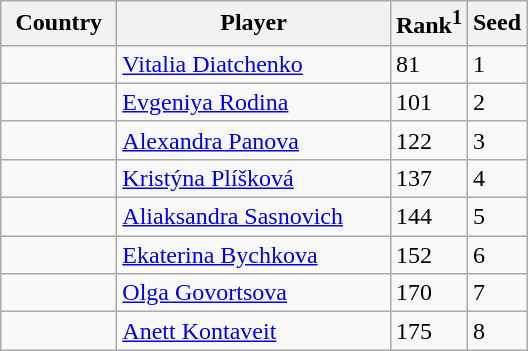<table class="sortable wikitable">
<tr>
<th width="70">Country</th>
<th width="175">Player</th>
<th>Rank<sup>1</sup></th>
<th>Seed</th>
</tr>
<tr>
<td></td>
<td><a href='#'>Vitalia Diatchenko</a></td>
<td>81</td>
<td>1</td>
</tr>
<tr>
<td></td>
<td><a href='#'>Evgeniya Rodina</a></td>
<td>101</td>
<td>2</td>
</tr>
<tr>
<td></td>
<td><a href='#'>Alexandra Panova</a></td>
<td>122</td>
<td>3</td>
</tr>
<tr>
<td></td>
<td><a href='#'>Kristýna Plíšková</a></td>
<td>137</td>
<td>4</td>
</tr>
<tr>
<td></td>
<td><a href='#'>Aliaksandra Sasnovich</a></td>
<td>144</td>
<td>5</td>
</tr>
<tr>
<td></td>
<td><a href='#'>Ekaterina Bychkova</a></td>
<td>152</td>
<td>6</td>
</tr>
<tr>
<td></td>
<td><a href='#'>Olga Govortsova</a></td>
<td>170</td>
<td>7</td>
</tr>
<tr>
<td></td>
<td><a href='#'>Anett Kontaveit</a></td>
<td>175</td>
<td>8</td>
</tr>
</table>
